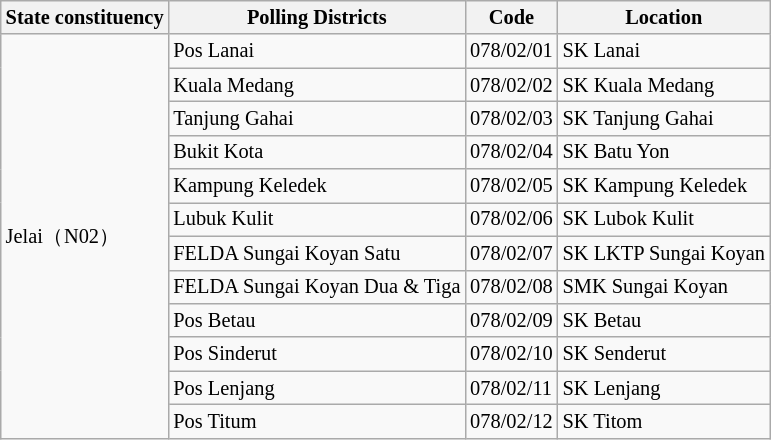<table class="wikitable sortable mw-collapsible" style="white-space:nowrap;font-size:85%">
<tr>
<th>State constituency</th>
<th>Polling Districts</th>
<th>Code</th>
<th>Location</th>
</tr>
<tr>
<td rowspan="12">Jelai（N02）</td>
<td>Pos Lanai</td>
<td>078/02/01</td>
<td>SK Lanai</td>
</tr>
<tr>
<td>Kuala Medang</td>
<td>078/02/02</td>
<td>SK Kuala Medang</td>
</tr>
<tr>
<td>Tanjung Gahai</td>
<td>078/02/03</td>
<td>SK Tanjung Gahai</td>
</tr>
<tr>
<td>Bukit Kota</td>
<td>078/02/04</td>
<td>SK Batu Yon</td>
</tr>
<tr>
<td>Kampung Keledek</td>
<td>078/02/05</td>
<td>SK Kampung Keledek</td>
</tr>
<tr>
<td>Lubuk Kulit</td>
<td>078/02/06</td>
<td>SK Lubok Kulit</td>
</tr>
<tr>
<td>FELDA Sungai Koyan Satu</td>
<td>078/02/07</td>
<td>SK LKTP Sungai Koyan</td>
</tr>
<tr>
<td>FELDA Sungai Koyan Dua & Tiga</td>
<td>078/02/08</td>
<td>SMK Sungai Koyan</td>
</tr>
<tr>
<td>Pos Betau</td>
<td>078/02/09</td>
<td>SK Betau</td>
</tr>
<tr>
<td>Pos Sinderut</td>
<td>078/02/10</td>
<td>SK Senderut</td>
</tr>
<tr>
<td>Pos Lenjang</td>
<td>078/02/11</td>
<td>SK Lenjang</td>
</tr>
<tr>
<td>Pos Titum</td>
<td>078/02/12</td>
<td>SK Titom</td>
</tr>
</table>
